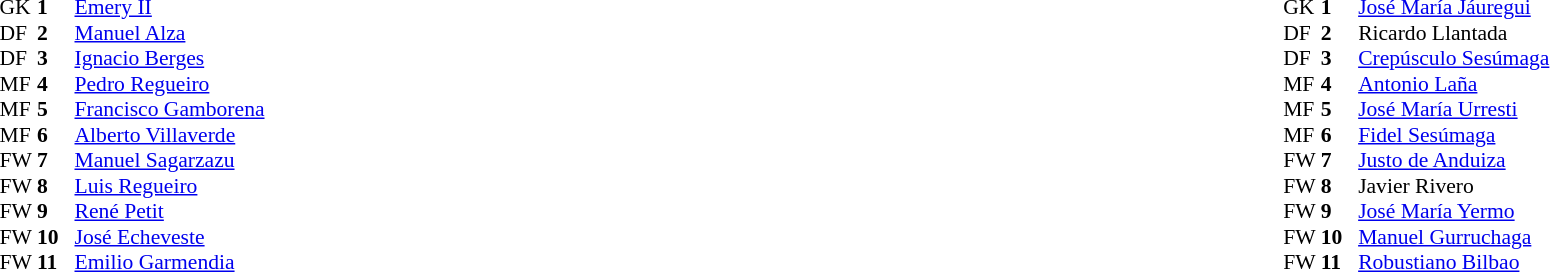<table width="100%">
<tr>
<td valign="top" width="50%"><br><table style="font-size: 90%" cellspacing="0" cellpadding="0">
<tr>
<td colspan="4"></td>
</tr>
<tr>
<th width=25></th>
<th width=25></th>
</tr>
<tr>
<td>GK</td>
<td><strong>1</strong></td>
<td> <a href='#'>Emery II</a></td>
</tr>
<tr>
<td>DF</td>
<td><strong>2</strong></td>
<td> <a href='#'>Manuel Alza</a></td>
</tr>
<tr>
<td>DF</td>
<td><strong>3</strong></td>
<td> <a href='#'>Ignacio Berges</a></td>
</tr>
<tr>
<td>MF</td>
<td><strong>4</strong></td>
<td> <a href='#'>Pedro Regueiro</a></td>
</tr>
<tr>
<td>MF</td>
<td><strong>5</strong></td>
<td> <a href='#'>Francisco Gamborena</a></td>
</tr>
<tr>
<td>MF</td>
<td><strong>6</strong></td>
<td> <a href='#'>Alberto Villaverde</a></td>
</tr>
<tr>
<td>FW</td>
<td><strong>7</strong></td>
<td> <a href='#'>Manuel Sagarzazu</a></td>
</tr>
<tr>
<td>FW</td>
<td><strong>8</strong></td>
<td> <a href='#'>Luis Regueiro</a></td>
</tr>
<tr>
<td>FW</td>
<td><strong>9</strong></td>
<td> <a href='#'>René Petit</a></td>
</tr>
<tr>
<td>FW</td>
<td><strong>10</strong></td>
<td> <a href='#'>José Echeveste</a></td>
</tr>
<tr>
<td>FW</td>
<td><strong>11</strong></td>
<td> <a href='#'>Emilio Garmendia</a></td>
</tr>
</table>
</td>
<td valign="top" width="50%"><br><table style="font-size: 90%" cellspacing="0" cellpadding="0" align=center>
<tr>
<td colspan="4"></td>
</tr>
<tr>
<th width=25></th>
<th width=25></th>
</tr>
<tr>
<td>GK</td>
<td><strong>1</strong></td>
<td> <a href='#'>José María Jáuregui</a></td>
</tr>
<tr>
<td>DF</td>
<td><strong>2</strong></td>
<td> Ricardo Llantada</td>
</tr>
<tr>
<td>DF</td>
<td><strong>3</strong></td>
<td> <a href='#'>Crepúsculo Sesúmaga</a></td>
</tr>
<tr>
<td>MF</td>
<td><strong>4</strong></td>
<td> <a href='#'>Antonio Laña</a></td>
</tr>
<tr>
<td>MF</td>
<td><strong>5</strong></td>
<td> <a href='#'>José María Urresti</a></td>
</tr>
<tr>
<td>MF</td>
<td><strong>6</strong></td>
<td> <a href='#'>Fidel Sesúmaga</a></td>
</tr>
<tr>
<td>FW</td>
<td><strong>7</strong></td>
<td> <a href='#'>Justo de Anduiza</a></td>
</tr>
<tr>
<td>FW</td>
<td><strong>8</strong></td>
<td> Javier Rivero</td>
</tr>
<tr>
<td>FW</td>
<td><strong>9</strong></td>
<td> <a href='#'>José María Yermo</a></td>
</tr>
<tr>
<td>FW</td>
<td><strong>10</strong></td>
<td> <a href='#'>Manuel Gurruchaga</a></td>
</tr>
<tr>
<td>FW</td>
<td><strong>11</strong></td>
<td> <a href='#'>Robustiano Bilbao</a></td>
</tr>
</table>
</td>
</tr>
</table>
